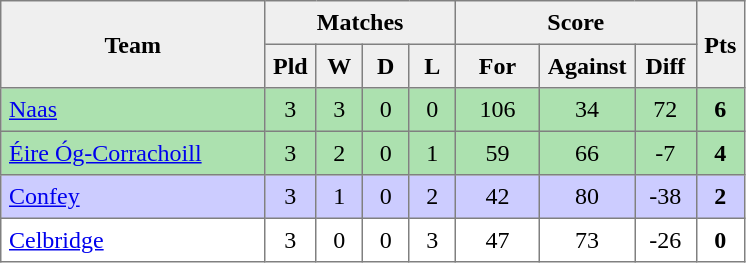<table style=border-collapse:collapse border=1 cellspacing=0 cellpadding=5>
<tr align=center bgcolor=#efefef>
<th rowspan=2 width=165>Team</th>
<th colspan=4>Matches</th>
<th colspan=3>Score</th>
<th rowspan=2width=20>Pts</th>
</tr>
<tr align=center bgcolor=#efefef>
<th width=20>Pld</th>
<th width=20>W</th>
<th width=20>D</th>
<th width=20>L</th>
<th width=45>For</th>
<th width=45>Against</th>
<th width=30>Diff</th>
</tr>
<tr align=center style="background:#ACE1AF;">
<td style="text-align:left;"><a href='#'>Naas</a></td>
<td>3</td>
<td>3</td>
<td>0</td>
<td>0</td>
<td>106</td>
<td>34</td>
<td>72</td>
<td><strong>6</strong></td>
</tr>
<tr align=center style="background:#ACE1AF;">
<td style="text-align:left;"><a href='#'>Éire Óg-Corrachoill</a></td>
<td>3</td>
<td>2</td>
<td>0</td>
<td>1</td>
<td>59</td>
<td>66</td>
<td>-7</td>
<td><strong>4</strong></td>
</tr>
<tr align=center style="background:#ccccff;">
<td style="text-align:left;"><a href='#'>Confey</a></td>
<td>3</td>
<td>1</td>
<td>0</td>
<td>2</td>
<td>42</td>
<td>80</td>
<td>-38</td>
<td><strong>2</strong></td>
</tr>
<tr align=center>
<td style="text-align:left;"><a href='#'>Celbridge</a></td>
<td>3</td>
<td>0</td>
<td>0</td>
<td>3</td>
<td>47</td>
<td>73</td>
<td>-26</td>
<td><strong>0</strong></td>
</tr>
</table>
